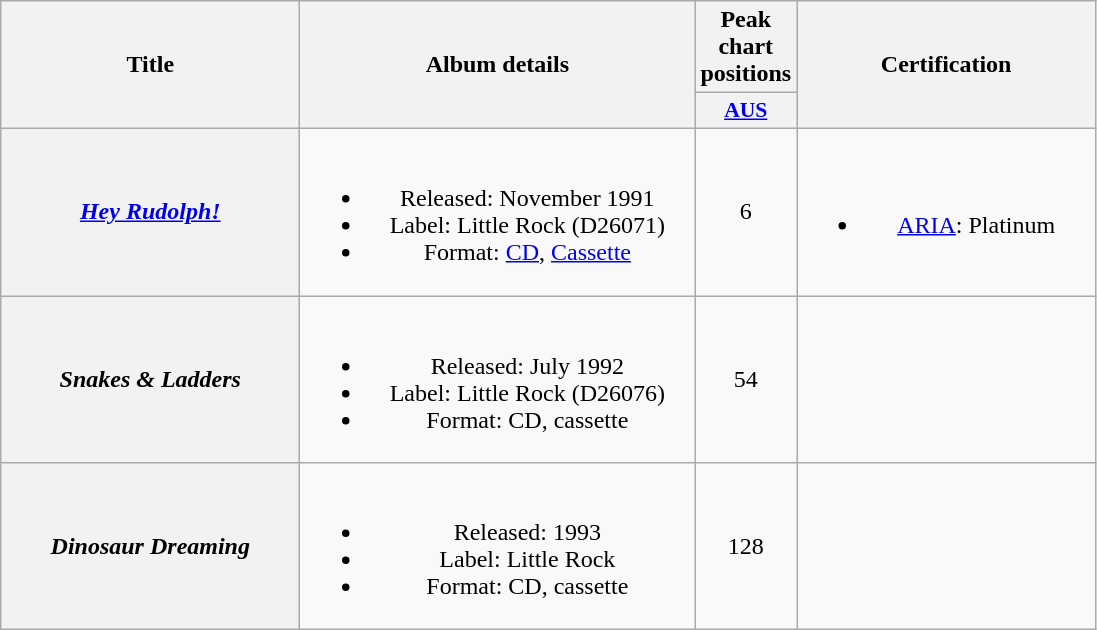<table class="wikitable plainrowheaders" style="text-align:center;" border="1">
<tr>
<th scope="col" rowspan="2" style="width:12em;">Title</th>
<th scope="col" rowspan="2" style="width:16em;">Album details</th>
<th scope="col" colspan="1">Peak chart positions</th>
<th scope="col" rowspan="2" style="width:12em;">Certification</th>
</tr>
<tr>
<th scope="col" style="width:2.2em;font-size:90%;"><a href='#'>AUS</a><br></th>
</tr>
<tr>
<th scope="row"><em><a href='#'>Hey Rudolph!</a></em></th>
<td><br><ul><li>Released: November 1991</li><li>Label: Little Rock (D26071)</li><li>Format: <a href='#'>CD</a>, <a href='#'>Cassette</a></li></ul></td>
<td>6</td>
<td><br><ul><li><a href='#'>ARIA</a>: Platinum</li></ul></td>
</tr>
<tr>
<th scope="row"><em>Snakes & Ladders</em></th>
<td><br><ul><li>Released: July 1992</li><li>Label: Little Rock (D26076)</li><li>Format: CD, cassette</li></ul></td>
<td>54</td>
<td></td>
</tr>
<tr>
<th scope="row"><em>Dinosaur Dreaming</em></th>
<td><br><ul><li>Released: 1993</li><li>Label: Little Rock</li><li>Format: CD, cassette</li></ul></td>
<td>128</td>
<td></td>
</tr>
</table>
